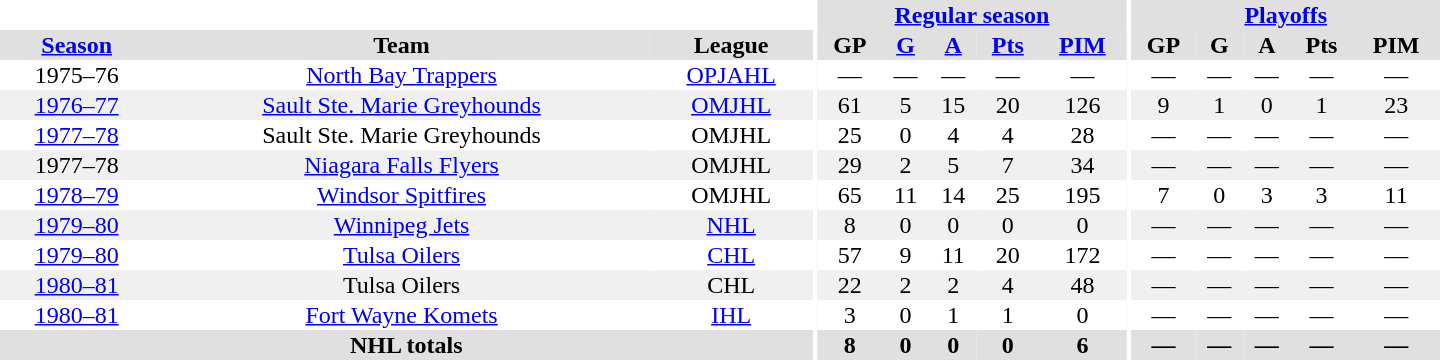<table border="0" cellpadding="1" cellspacing="0" style="text-align:center; width:60em">
<tr bgcolor="#e0e0e0">
<th colspan="3" bgcolor="#ffffff"></th>
<th rowspan="100" bgcolor="#ffffff"></th>
<th colspan="5"><a href='#'>Regular season</a></th>
<th rowspan="100" bgcolor="#ffffff"></th>
<th colspan="5"><a href='#'>Playoffs</a></th>
</tr>
<tr bgcolor="#e0e0e0">
<th><a href='#'>Season</a></th>
<th>Team</th>
<th>League</th>
<th>GP</th>
<th><a href='#'>G</a></th>
<th><a href='#'>A</a></th>
<th><a href='#'>Pts</a></th>
<th><a href='#'>PIM</a></th>
<th>GP</th>
<th>G</th>
<th>A</th>
<th>Pts</th>
<th>PIM</th>
</tr>
<tr>
<td>1975–76</td>
<td><a href='#'>North Bay Trappers</a></td>
<td><a href='#'>OPJAHL</a></td>
<td>—</td>
<td>—</td>
<td>—</td>
<td>—</td>
<td>—</td>
<td>—</td>
<td>—</td>
<td>—</td>
<td>—</td>
<td>—</td>
</tr>
<tr bgcolor="#f0f0f0">
<td><a href='#'>1976–77</a></td>
<td><a href='#'>Sault Ste. Marie Greyhounds</a></td>
<td><a href='#'>OMJHL</a></td>
<td>61</td>
<td>5</td>
<td>15</td>
<td>20</td>
<td>126</td>
<td>9</td>
<td>1</td>
<td>0</td>
<td>1</td>
<td>23</td>
</tr>
<tr>
<td><a href='#'>1977–78</a></td>
<td>Sault Ste. Marie Greyhounds</td>
<td>OMJHL</td>
<td>25</td>
<td>0</td>
<td>4</td>
<td>4</td>
<td>28</td>
<td>—</td>
<td>—</td>
<td>—</td>
<td>—</td>
<td>—</td>
</tr>
<tr bgcolor="#f0f0f0">
<td>1977–78</td>
<td><a href='#'>Niagara Falls Flyers</a></td>
<td>OMJHL</td>
<td>29</td>
<td>2</td>
<td>5</td>
<td>7</td>
<td>34</td>
<td>—</td>
<td>—</td>
<td>—</td>
<td>—</td>
<td>—</td>
</tr>
<tr>
<td><a href='#'>1978–79</a></td>
<td><a href='#'>Windsor Spitfires</a></td>
<td>OMJHL</td>
<td>65</td>
<td>11</td>
<td>14</td>
<td>25</td>
<td>195</td>
<td>7</td>
<td>0</td>
<td>3</td>
<td>3</td>
<td>11</td>
</tr>
<tr bgcolor="#f0f0f0">
<td><a href='#'>1979–80</a></td>
<td><a href='#'>Winnipeg Jets</a></td>
<td><a href='#'>NHL</a></td>
<td>8</td>
<td>0</td>
<td>0</td>
<td>0</td>
<td>0</td>
<td>—</td>
<td>—</td>
<td>—</td>
<td>—</td>
<td>—</td>
</tr>
<tr>
<td><a href='#'>1979–80</a></td>
<td><a href='#'>Tulsa Oilers</a></td>
<td><a href='#'>CHL</a></td>
<td>57</td>
<td>9</td>
<td>11</td>
<td>20</td>
<td>172</td>
<td>—</td>
<td>—</td>
<td>—</td>
<td>—</td>
<td>—</td>
</tr>
<tr bgcolor="#f0f0f0">
<td><a href='#'>1980–81</a></td>
<td>Tulsa Oilers</td>
<td>CHL</td>
<td>22</td>
<td>2</td>
<td>2</td>
<td>4</td>
<td>48</td>
<td>—</td>
<td>—</td>
<td>—</td>
<td>—</td>
<td>—</td>
</tr>
<tr>
<td><a href='#'>1980–81</a></td>
<td><a href='#'>Fort Wayne Komets</a></td>
<td><a href='#'>IHL</a></td>
<td>3</td>
<td>0</td>
<td>1</td>
<td>1</td>
<td>0</td>
<td>—</td>
<td>—</td>
<td>—</td>
<td>—</td>
<td>—</td>
</tr>
<tr bgcolor="#e0e0e0">
<th colspan="3">NHL totals</th>
<th>8</th>
<th>0</th>
<th>0</th>
<th>0</th>
<th>6</th>
<th>—</th>
<th>—</th>
<th>—</th>
<th>—</th>
<th>—</th>
</tr>
</table>
